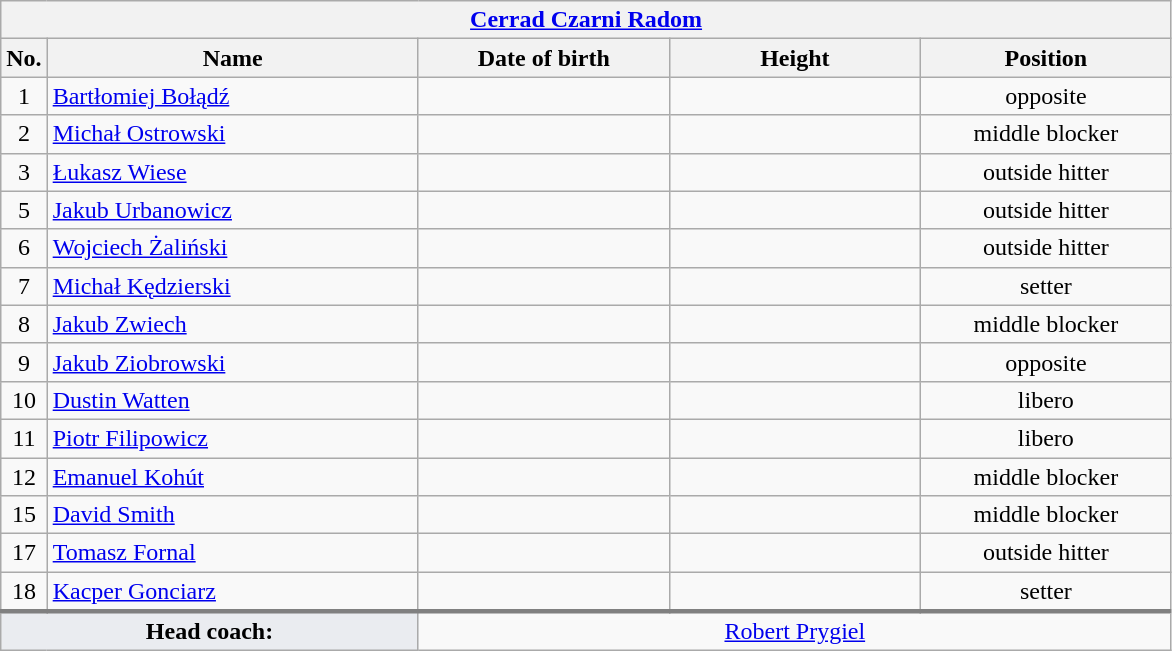<table class="wikitable collapsible collapsed" style="font-size:100%; text-align:center">
<tr>
<th colspan=5 style="width:30em"><a href='#'>Cerrad Czarni Radom</a></th>
</tr>
<tr>
<th>No.</th>
<th style="width:15em">Name</th>
<th style="width:10em">Date of birth</th>
<th style="width:10em">Height</th>
<th style="width:10em">Position</th>
</tr>
<tr>
<td>1</td>
<td align=left> <a href='#'>Bartłomiej Bołądź</a></td>
<td align=right></td>
<td></td>
<td>opposite</td>
</tr>
<tr>
<td>2</td>
<td align=left> <a href='#'>Michał Ostrowski</a></td>
<td align=right></td>
<td></td>
<td>middle blocker</td>
</tr>
<tr>
<td>3</td>
<td align=left> <a href='#'>Łukasz Wiese</a></td>
<td align=right></td>
<td></td>
<td>outside hitter</td>
</tr>
<tr>
<td>5</td>
<td align=left> <a href='#'>Jakub Urbanowicz</a></td>
<td align=right></td>
<td></td>
<td>outside hitter</td>
</tr>
<tr>
<td>6</td>
<td align=left> <a href='#'>Wojciech Żaliński</a></td>
<td align=right></td>
<td></td>
<td>outside hitter</td>
</tr>
<tr>
<td>7</td>
<td align=left> <a href='#'>Michał Kędzierski</a></td>
<td align=right></td>
<td></td>
<td>setter</td>
</tr>
<tr>
<td>8</td>
<td align=left> <a href='#'>Jakub Zwiech</a></td>
<td align=right></td>
<td></td>
<td>middle blocker</td>
</tr>
<tr>
<td>9</td>
<td align=left> <a href='#'>Jakub Ziobrowski</a></td>
<td align=right></td>
<td></td>
<td>opposite</td>
</tr>
<tr>
<td>10</td>
<td align=left> <a href='#'>Dustin Watten</a></td>
<td align=right></td>
<td></td>
<td>libero</td>
</tr>
<tr>
<td>11</td>
<td align=left> <a href='#'>Piotr Filipowicz</a></td>
<td align=right></td>
<td></td>
<td>libero</td>
</tr>
<tr>
<td>12</td>
<td align=left> <a href='#'>Emanuel Kohút</a></td>
<td align=right></td>
<td></td>
<td>middle blocker</td>
</tr>
<tr>
<td>15</td>
<td align=left> <a href='#'>David Smith</a></td>
<td align=right></td>
<td></td>
<td>middle blocker</td>
</tr>
<tr>
<td>17</td>
<td align=left> <a href='#'>Tomasz Fornal</a></td>
<td align=right></td>
<td></td>
<td>outside hitter</td>
</tr>
<tr>
<td>18</td>
<td align=left> <a href='#'>Kacper Gonciarz</a></td>
<td align=right></td>
<td></td>
<td>setter</td>
</tr>
<tr style="border-top: 3px solid grey">
<td colspan=2 style="background:#EAECF0"><strong>Head coach:</strong></td>
<td colspan=3> <a href='#'>Robert Prygiel</a></td>
</tr>
</table>
